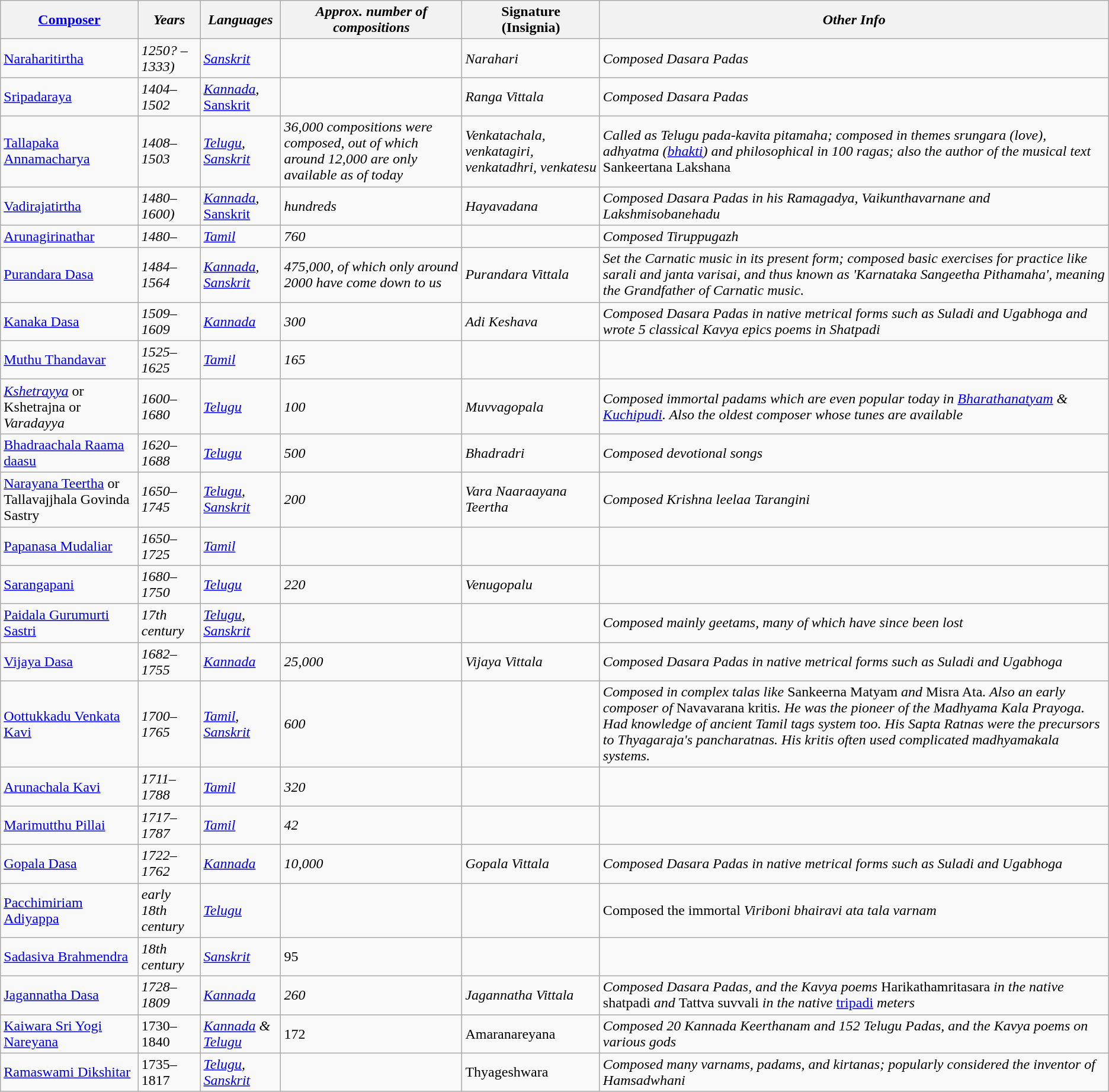<table class="wikitable">
<tr>
<th><a href='#'>Composer</a></th>
<th><em>Years</em></th>
<th><em>Languages</em></th>
<th><em>Approx. number of compositions</em></th>
<th>Signature<br>(Insignia)</th>
<th><em>Other Info</em></th>
</tr>
<tr>
<td><a href='#'>Naraharitirtha</a></td>
<td><em>1250? – 1333)</em></td>
<td><em><a href='#'>Sanskrit</a></em></td>
<td></td>
<td><em>Narahari</em></td>
<td><em>Composed Dasara Padas</em></td>
</tr>
<tr>
<td><a href='#'>Sripadaraya</a></td>
<td><em>1404–1502</em></td>
<td><em><a href='#'>Kannada</a></em>, <a href='#'>Sanskrit</a></td>
<td></td>
<td><em>Ranga Vittala</em></td>
<td><em>Composed Dasara Padas</em></td>
</tr>
<tr>
<td><a href='#'>Tallapaka Annamacharya</a></td>
<td><em>1408–1503</em></td>
<td><em><a href='#'>Telugu</a>, <a href='#'>Sanskrit</a></em></td>
<td><em>36,000 compositions were composed, out of which around 12,000 are only available as of today</em></td>
<td><em>Venkatachala, venkatagiri, venkatadhri, venkatesu</em></td>
<td><em>Called as Telugu pada-kavita pitamaha; composed in themes srungara (love), adhyatma (<a href='#'>bhakti</a>) and philosophical in 100 ragas; also the author of the musical text </em>Sankeertana Lakshana</td>
</tr>
<tr>
<td><a href='#'>Vadirajatirtha</a></td>
<td><em>1480–1600)</em></td>
<td><em><a href='#'>Kannada</a></em>, <a href='#'>Sanskrit</a></td>
<td><em>hundreds</em></td>
<td><em>Hayavadana</em></td>
<td><em>Composed Dasara Padas in his Ramagadya, Vaikunthavarnane and Lakshmisobanehadu</em></td>
</tr>
<tr>
<td><a href='#'>Arunagirinathar</a></td>
<td><em>1480–</em></td>
<td><em><a href='#'>Tamil</a></em></td>
<td><em>760</em></td>
<td></td>
<td><em>Composed Tiruppugazh</em></td>
</tr>
<tr>
<td><a href='#'>Purandara Dasa</a></td>
<td><em>1484–1564</em></td>
<td><em><a href='#'>Kannada</a>, <a href='#'>Sanskrit</a></em></td>
<td><em>475,000, of which only around 2000 have come down to us</em></td>
<td><em>Purandara Vittala</em></td>
<td><em>Set the Carnatic music in its present form; composed basic exercises for practice like sarali and janta varisai, and thus known as 'Karnataka Sangeetha Pithamaha', meaning the Grandfather of Carnatic music.</em></td>
</tr>
<tr>
<td><a href='#'>Kanaka Dasa</a></td>
<td><em>1509–1609</em></td>
<td><em><a href='#'>Kannada</a></em></td>
<td><em>300</em></td>
<td><em>Adi Keshava</em></td>
<td><em>Composed Dasara Padas in native metrical forms such as Suladi and Ugabhoga and wrote 5 classical Kavya epics poems in Shatpadi</em></td>
</tr>
<tr>
<td><a href='#'>Muthu Thandavar</a></td>
<td><em>1525–1625</em></td>
<td><em><a href='#'>Tamil</a></em></td>
<td><em>165</em></td>
<td></td>
<td></td>
</tr>
<tr>
<td><em><a href='#'>Kshetrayya</a></em> or Kshetrajna or <em>Varadayya</em></td>
<td><em>1600–1680</em></td>
<td><em><a href='#'>Telugu</a></em></td>
<td><em>100</em></td>
<td><em>Muvvagopala</em></td>
<td><em>Composed immortal padams which are even popular today in <a href='#'>Bharathanatyam</a> & <a href='#'>Kuchipudi</a>. Also the oldest composer whose tunes are available</em></td>
</tr>
<tr>
<td><a href='#'>Bhadraachala Raama daasu</a></td>
<td><em>1620–1688</em></td>
<td><em><a href='#'>Telugu</a></em></td>
<td><em>500</em></td>
<td><em>Bhadradri</em></td>
<td><em>Composed devotional songs</em></td>
</tr>
<tr>
<td><a href='#'>Narayana Teertha</a> or Tallavajjhala Govinda Sastry</td>
<td><em>1650–1745</em></td>
<td><em><a href='#'>Telugu</a>, <a href='#'>Sanskrit</a></em></td>
<td><em>200</em></td>
<td><em>Vara Naaraayana Teertha</em></td>
<td><em>Composed Krishna leelaa Tarangini</em></td>
</tr>
<tr>
<td><a href='#'>Papanasa Mudaliar</a></td>
<td><em>1650–1725</em></td>
<td><em><a href='#'>Tamil</a></em></td>
<td></td>
<td></td>
<td></td>
</tr>
<tr>
<td><a href='#'>Sarangapani</a></td>
<td><em>1680–1750</em></td>
<td><em><a href='#'>Telugu</a></em></td>
<td><em>220</em></td>
<td><em>Venugopalu</em></td>
<td></td>
</tr>
<tr>
<td><a href='#'>Paidala Gurumurti Sastri</a></td>
<td><em>17th century</em></td>
<td><em><a href='#'>Telugu</a>, <a href='#'>Sanskrit</a></em></td>
<td></td>
<td></td>
<td><em>Composed mainly geetams, many of which have since been lost</em></td>
</tr>
<tr>
<td><a href='#'>Vijaya Dasa</a></td>
<td><em>1682–1755</em></td>
<td><em><a href='#'>Kannada</a></em></td>
<td><em>25,000</em></td>
<td><em>Vijaya Vittala</em></td>
<td><em>Composed Dasara Padas in native metrical forms such as Suladi and Ugabhoga</em></td>
</tr>
<tr>
<td><a href='#'>Oottukkadu Venkata Kavi</a></td>
<td><em>1700–1765</em></td>
<td><em><a href='#'>Tamil</a>, <a href='#'>Sanskrit</a></em></td>
<td><em>600</em></td>
<td></td>
<td><em>Composed in complex talas like </em>Sankeerna Matyam<em> and </em>Misra Ata<em>. Also an early composer of </em>Navavarana kriti<em>s. He was the pioneer of the Madhyama Kala Prayoga. Had knowledge of ancient Tamil tags system too. His Sapta Ratnas were the precursors to Thyagaraja's pancharatnas. His kritis often used complicated madhyamakala systems.</em></td>
</tr>
<tr>
<td><a href='#'>Arunachala Kavi</a></td>
<td><em>1711–1788</em></td>
<td><em><a href='#'>Tamil</a> </em></td>
<td><em>320</em></td>
<td></td>
<td></td>
</tr>
<tr>
<td><a href='#'>Marimutthu Pillai</a></td>
<td><em>1717–1787</em></td>
<td><em><a href='#'>Tamil</a></em></td>
<td><em>42</em></td>
<td></td>
<td></td>
</tr>
<tr>
<td><a href='#'>Gopala Dasa</a></td>
<td><em>1722–1762</em></td>
<td><em><a href='#'>Kannada</a></em></td>
<td><em>10,000</em></td>
<td><em>Gopala Vittala</em></td>
<td><em>Composed Dasara Padas in native metrical forms such as Suladi and Ugabhoga</em></td>
</tr>
<tr>
<td><a href='#'>Pacchimiriam Adiyappa</a></td>
<td><em>early 18th century</em></td>
<td><em><a href='#'>Telugu</a></em></td>
<td></td>
<td></td>
<td>Composed the immortal <em>Viriboni bhairavi ata tala varnam</em></td>
</tr>
<tr>
<td><a href='#'>Sadasiva Brahmendra</a></td>
<td><em>18th century</em></td>
<td><em><a href='#'>Sanskrit</a></em></td>
<td>95</td>
<td></td>
<td></td>
</tr>
<tr>
<td><a href='#'>Jagannatha Dasa</a></td>
<td><em>1728–1809</em></td>
<td><em><a href='#'>Kannada</a></em></td>
<td><em>260</em></td>
<td><em>Jagannatha Vittala</em></td>
<td><em>Composed Dasara Padas, and the Kavya poems </em>Harikathamritasara<em> in the native </em>shatpadi<em> and </em>Tattva suvvali<em> in the native </em><a href='#'>tripadi</a><em> meters</em></td>
</tr>
<tr>
<td><a href='#'>Kaiwara Sri Yogi Nareyana</a></td>
<td>1730–1840</td>
<td><em><a href='#'>Kannada</a> & <a href='#'>Telugu</a></em></td>
<td>172</td>
<td>Amaranareyana</td>
<td><em>Composed 20 Kannada Keerthanam and 152 Telugu Padas, and the Kavya poems on various gods</em></td>
</tr>
<tr>
<td><a href='#'>Ramaswami Dikshitar</a></td>
<td>1735–1817</td>
<td><em><a href='#'>Telugu</a>, <a href='#'>Sanskrit</a></em></td>
<td></td>
<td>Thyageshwara</td>
<td><em>Composed many varnams, padams, and kirtanas; popularly considered the inventor of Hamsadwhani</em></td>
</tr>
</table>
